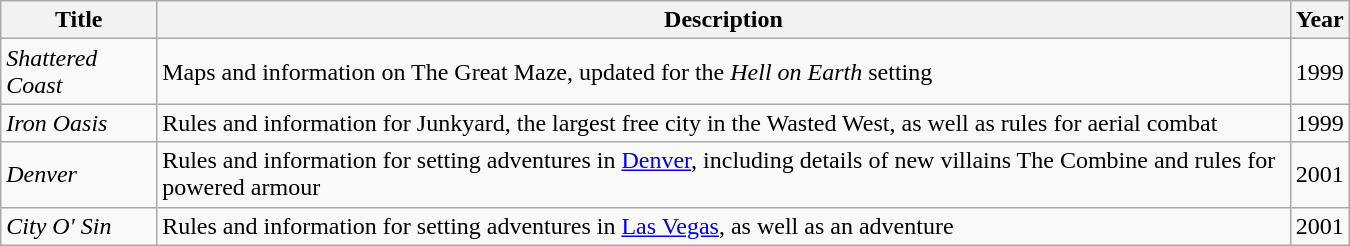<table class="wikitable" style="width: 900px">
<tr>
<th>Title</th>
<th>Description</th>
<th>Year</th>
</tr>
<tr>
<td><em>Shattered Coast</em></td>
<td>Maps and information on The Great Maze, updated for the <em>Hell on Earth</em> setting</td>
<td>1999</td>
</tr>
<tr>
<td><em>Iron Oasis</em></td>
<td>Rules and information for Junkyard, the largest free city in the Wasted West, as well as rules for aerial combat</td>
<td>1999</td>
</tr>
<tr>
<td><em>Denver</em></td>
<td>Rules and information for setting adventures in <a href='#'>Denver</a>, including details of new villains The Combine and rules for powered armour</td>
<td>2001</td>
</tr>
<tr>
<td><em>City O' Sin</em></td>
<td>Rules and information for setting adventures in <a href='#'>Las Vegas</a>, as well as an adventure</td>
<td>2001</td>
</tr>
</table>
